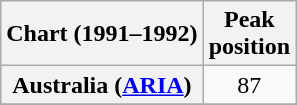<table class="wikitable sortable plainrowheaders" style="text-align:center">
<tr>
<th>Chart (1991–1992)</th>
<th>Peak<br>position</th>
</tr>
<tr>
<th scope="row">Australia (<a href='#'>ARIA</a>)</th>
<td>87</td>
</tr>
<tr>
</tr>
<tr>
</tr>
<tr>
</tr>
</table>
